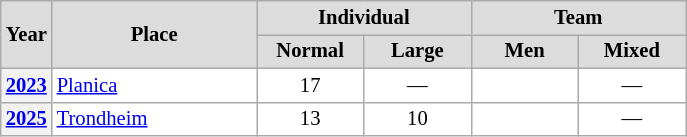<table class="wikitable plainrowheaders" style="background:#fff; font-size:86%; line-height:16px; border:gray solid 1px; border-collapse:collapse;">
<tr style="background:#ccc; text-align:center;">
<th scope="col" rowspan="2" style="background:#dcdcdc; width:25px;">Year</th>
<th scope="col" rowspan="2" style="background:#dcdcdc; width:130px;">Place</th>
<th scope="col" colspan="2" style="background:#dcdcdc; width:130px;">Individual</th>
<th scope="col" colspan="2" style="background:#dcdcdc; width:130px;">Team</th>
</tr>
<tr>
<th scope="col" style="background:#dcdcdc; width:65px;">Normal</th>
<th scope="col" style="background:#dcdcdc; width:65px;">Large</th>
<th scope="col" style="background:#dcdcdc; width:65px;">Men</th>
<th scope="col" style="background:#dcdcdc; width:65px;">Mixed</th>
</tr>
<tr>
<th scope=row align=center><a href='#'>2023</a></th>
<td> <a href='#'>Planica</a></td>
<td align=center>17</td>
<td align=center>—</td>
<td style="text-align:center"></td>
<td align=center>—</td>
</tr>
<tr>
<th scope=row align=center><a href='#'>2025</a></th>
<td> <a href='#'>Trondheim</a></td>
<td align=center>13</td>
<td align=center>10</td>
<td align=center></td>
<td align=center>—</td>
</tr>
</table>
